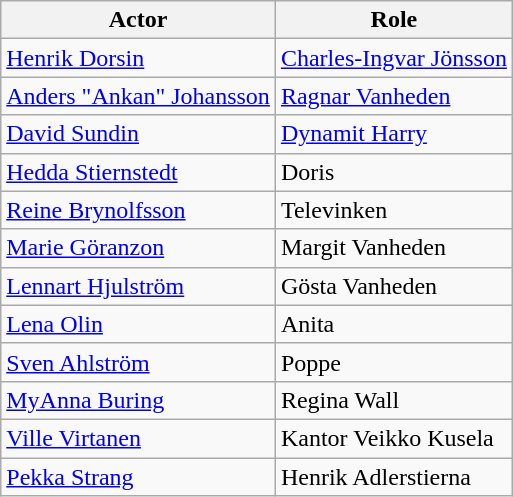<table class="wikitable sortable">
<tr>
<th>Actor</th>
<th>Role</th>
</tr>
<tr>
<td><a href='#'>Henrik Dorsin</a></td>
<td><a href='#'>Charles-Ingvar Jönsson</a></td>
</tr>
<tr>
<td><a href='#'>Anders "Ankan" Johansson</a></td>
<td><a href='#'>Ragnar Vanheden</a></td>
</tr>
<tr>
<td><a href='#'>David Sundin</a></td>
<td><a href='#'>Dynamit Harry</a></td>
</tr>
<tr>
<td><a href='#'>Hedda Stiernstedt</a></td>
<td>Doris</td>
</tr>
<tr>
<td><a href='#'>Reine Brynolfsson</a></td>
<td>Televinken</td>
</tr>
<tr>
<td><a href='#'>Marie Göranzon</a></td>
<td>Margit Vanheden</td>
</tr>
<tr>
<td><a href='#'>Lennart Hjulström</a></td>
<td>Gösta Vanheden</td>
</tr>
<tr>
<td><a href='#'>Lena Olin</a></td>
<td>Anita</td>
</tr>
<tr>
<td><a href='#'>Sven Ahlström</a></td>
<td>Poppe</td>
</tr>
<tr>
<td><a href='#'>MyAnna Buring</a></td>
<td>Regina Wall</td>
</tr>
<tr>
<td><a href='#'>Ville Virtanen</a></td>
<td>Kantor Veikko Kusela</td>
</tr>
<tr>
<td><a href='#'>Pekka Strang</a></td>
<td>Henrik Adlerstierna</td>
</tr>
</table>
